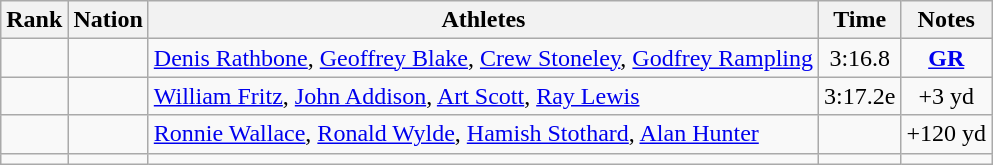<table class="wikitable sortable" style="text-align:center">
<tr>
<th>Rank</th>
<th>Nation</th>
<th>Athletes</th>
<th>Time</th>
<th>Notes</th>
</tr>
<tr>
<td></td>
<td align=left></td>
<td align=left><a href='#'>Denis Rathbone</a>, <a href='#'>Geoffrey Blake</a>, <a href='#'>Crew Stoneley</a>, <a href='#'>Godfrey Rampling</a></td>
<td>3:16.8</td>
<td><strong><a href='#'>GR</a></strong></td>
</tr>
<tr>
<td></td>
<td align=left></td>
<td align=left><a href='#'>William Fritz</a>, <a href='#'>John Addison</a>, <a href='#'>Art Scott</a>, <a href='#'>Ray Lewis</a></td>
<td>3:17.2e</td>
<td>+3 yd</td>
</tr>
<tr>
<td></td>
<td align=left></td>
<td align=left><a href='#'>Ronnie Wallace</a>, <a href='#'>Ronald Wylde</a>, <a href='#'>Hamish Stothard</a>, <a href='#'>Alan Hunter</a></td>
<td></td>
<td>+120 yd</td>
</tr>
<tr>
<td></td>
<td align=left></td>
<td align=left></td>
<td></td>
<td></td>
</tr>
</table>
